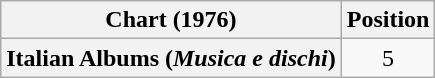<table class="wikitable plainrowheaders" style="text-align:center">
<tr>
<th scope="col">Chart (1976)</th>
<th scope="col">Position</th>
</tr>
<tr>
<th scope="row">Italian Albums (<em>Musica e dischi</em>)</th>
<td>5</td>
</tr>
</table>
